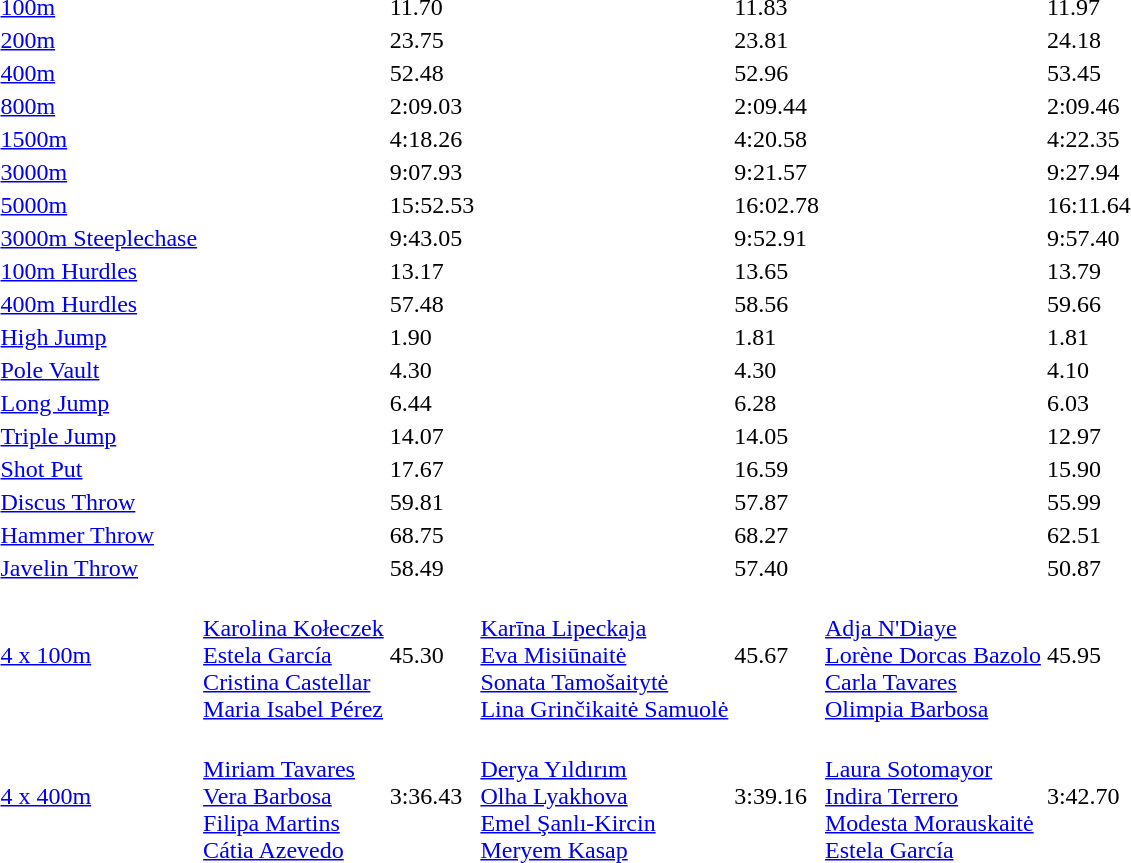<table>
<tr>
<td><a href='#'>100m</a></td>
<td></td>
<td>11.70</td>
<td></td>
<td>11.83</td>
<td></td>
<td>11.97</td>
</tr>
<tr>
<td><a href='#'>200m</a></td>
<td></td>
<td>23.75</td>
<td></td>
<td>23.81</td>
<td></td>
<td>24.18</td>
</tr>
<tr>
<td><a href='#'>400m</a></td>
<td></td>
<td>52.48</td>
<td></td>
<td>52.96</td>
<td></td>
<td>53.45</td>
</tr>
<tr>
<td><a href='#'>800m</a></td>
<td></td>
<td>2:09.03</td>
<td></td>
<td>2:09.44</td>
<td></td>
<td>2:09.46</td>
</tr>
<tr>
<td><a href='#'>1500m</a></td>
<td></td>
<td>4:18.26</td>
<td></td>
<td>4:20.58</td>
<td></td>
<td>4:22.35</td>
</tr>
<tr>
<td><a href='#'>3000m</a></td>
<td></td>
<td>9:07.93</td>
<td></td>
<td>9:21.57</td>
<td></td>
<td>9:27.94</td>
</tr>
<tr>
<td><a href='#'>5000m</a></td>
<td></td>
<td>15:52.53</td>
<td></td>
<td>16:02.78</td>
<td></td>
<td>16:11.64</td>
</tr>
<tr>
<td><a href='#'>3000m Steeplechase</a></td>
<td></td>
<td>9:43.05</td>
<td></td>
<td>9:52.91</td>
<td></td>
<td>9:57.40</td>
</tr>
<tr>
<td><a href='#'>100m Hurdles</a></td>
<td></td>
<td>13.17</td>
<td></td>
<td>13.65</td>
<td></td>
<td>13.79</td>
</tr>
<tr>
<td><a href='#'>400m Hurdles</a></td>
<td></td>
<td>57.48</td>
<td></td>
<td>58.56</td>
<td></td>
<td>59.66</td>
</tr>
<tr>
<td><a href='#'>High Jump</a></td>
<td></td>
<td>1.90</td>
<td></td>
<td>1.81</td>
<td></td>
<td>1.81</td>
</tr>
<tr>
<td><a href='#'>Pole Vault</a></td>
<td></td>
<td>4.30</td>
<td></td>
<td>4.30</td>
<td></td>
<td>4.10</td>
</tr>
<tr>
<td><a href='#'>Long Jump</a></td>
<td></td>
<td>6.44</td>
<td></td>
<td>6.28</td>
<td></td>
<td>6.03</td>
</tr>
<tr>
<td><a href='#'>Triple Jump</a></td>
<td></td>
<td>14.07</td>
<td></td>
<td>14.05</td>
<td></td>
<td>12.97</td>
</tr>
<tr>
<td><a href='#'>Shot Put</a></td>
<td></td>
<td>17.67</td>
<td></td>
<td>16.59</td>
<td></td>
<td>15.90</td>
</tr>
<tr>
<td><a href='#'>Discus Throw</a></td>
<td></td>
<td>59.81</td>
<td></td>
<td>57.87</td>
<td></td>
<td>55.99</td>
</tr>
<tr>
<td><a href='#'>Hammer Throw</a></td>
<td></td>
<td>68.75</td>
<td></td>
<td>68.27</td>
<td></td>
<td>62.51</td>
</tr>
<tr>
<td><a href='#'>Javelin Throw</a></td>
<td></td>
<td>58.49</td>
<td></td>
<td>57.40</td>
<td></td>
<td>50.87</td>
</tr>
<tr>
<td><a href='#'>4 x 100m</a></td>
<td><br><a href='#'>Karolina Kołeczek</a><br><a href='#'>Estela García</a><br><a href='#'>Cristina Castellar</a><br><a href='#'>Maria Isabel Pérez</a></td>
<td>45.30</td>
<td><br><a href='#'>Karīna Lipeckaja</a><br><a href='#'>Eva Misiūnaitė</a><br><a href='#'>Sonata Tamošaitytė</a><br><a href='#'>Lina Grinčikaitė Samuolė</a></td>
<td>45.67</td>
<td><br><a href='#'>Adja N'Diaye</a><br><a href='#'>Lorène Dorcas Bazolo</a><br><a href='#'>Carla Tavares</a><br><a href='#'>Olimpia Barbosa</a></td>
<td>45.95</td>
</tr>
<tr>
<td><a href='#'>4 x 400m</a></td>
<td><br><a href='#'>Miriam Tavares</a><br><a href='#'>Vera Barbosa</a><br><a href='#'>Filipa Martins</a><br><a href='#'>Cátia Azevedo</a></td>
<td>3:36.43</td>
<td><br><a href='#'>Derya Yıldırım</a><br><a href='#'>Olha Lyakhova</a><br><a href='#'>Emel Şanlı-Kircin</a><br><a href='#'>Meryem Kasap</a></td>
<td>3:39.16</td>
<td><br><a href='#'>Laura Sotomayor</a><br><a href='#'>Indira Terrero</a><br><a href='#'>Modesta Morauskaitė</a><br><a href='#'>Estela García</a></td>
<td>3:42.70</td>
</tr>
</table>
